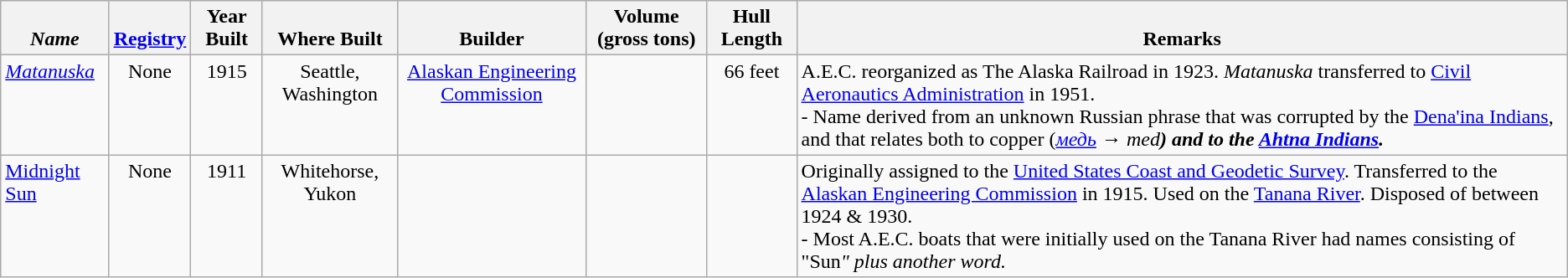<table class="wikitable">
<tr style="vertical-align:bottom">
<th><em>Name</em></th>
<th><a href='#'>Registry</a></th>
<th>Year Built</th>
<th>Where Built</th>
<th>Builder</th>
<th>Volume (gross tons)</th>
<th>Hull Length</th>
<th>Remarks<br></th>
</tr>
<tr style="vertical-align:top; text-align:center">
<td style="text-align:left"><a href='#'><em>Matanuska</em></a></td>
<td>None</td>
<td>1915</td>
<td>Seattle, Washington</td>
<td><a href='#'>Alaskan Engineering Commission</a></td>
<td></td>
<td>66 feet</td>
<td style="text-align:left">A.E.C. reorganized as The Alaska Railroad in 1923. <em>Matanuska</em> transferred to <a href='#'>Civil Aeronautics Administration</a> in 1951.<br>- Name derived from an unknown Russian phrase that was corrupted by the <a href='#'>Dena'ina Indians</a>, and that relates both to copper (<a href='#'><em>медь</em></a> → <em>med<strong>) and to the <a href='#'>Ahtna Indians</a>.<br></td>
</tr>
<tr style="vertical-align:top; text-align:center">
<td style="text-align:left"><a href='#'></em>Midnight Sun<em></a></td>
<td>None</td>
<td>1911</td>
<td>Whitehorse, Yukon</td>
<td></td>
<td></td>
<td></td>
<td style="text-align:left">Originally assigned to the <a href='#'>United States Coast and Geodetic Survey</a>.  Transferred to the <a href='#'>Alaskan Engineering Commission</a> in 1915.  Used on the <a href='#'>Tanana River</a>.  Disposed of between 1924 & 1930.<br>- Most A.E.C. boats that were initially used on the Tanana River had names consisting of "</em>Sun<em>" plus another word.</td>
</tr>
</table>
